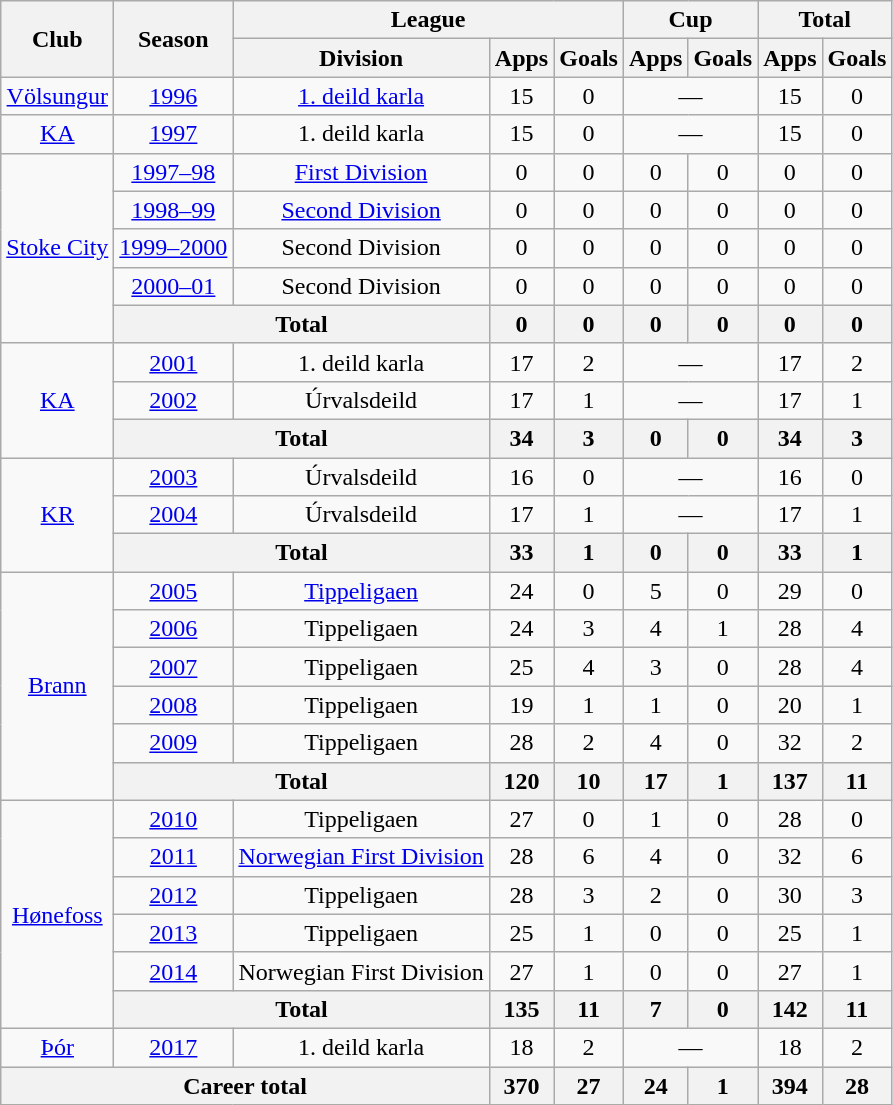<table class="wikitable" style="text-align: center;">
<tr>
<th rowspan="2">Club</th>
<th rowspan="2">Season</th>
<th colspan="3">League</th>
<th colspan="2">Cup</th>
<th colspan="2">Total</th>
</tr>
<tr>
<th>Division</th>
<th>Apps</th>
<th>Goals</th>
<th>Apps</th>
<th>Goals</th>
<th>Apps</th>
<th>Goals</th>
</tr>
<tr>
<td><a href='#'>Völsungur</a></td>
<td><a href='#'>1996</a></td>
<td><a href='#'>1. deild karla</a></td>
<td>15</td>
<td>0</td>
<td colspan="2">—</td>
<td>15</td>
<td>0</td>
</tr>
<tr>
<td><a href='#'>KA</a></td>
<td><a href='#'>1997</a></td>
<td>1. deild karla</td>
<td>15</td>
<td>0</td>
<td colspan="2">—</td>
<td>15</td>
<td>0</td>
</tr>
<tr>
<td rowspan=5><a href='#'>Stoke City</a></td>
<td><a href='#'>1997–98</a></td>
<td><a href='#'>First Division</a></td>
<td>0</td>
<td>0</td>
<td>0</td>
<td>0</td>
<td>0</td>
<td>0</td>
</tr>
<tr>
<td><a href='#'>1998–99</a></td>
<td><a href='#'>Second Division</a></td>
<td>0</td>
<td>0</td>
<td>0</td>
<td>0</td>
<td>0</td>
<td>0</td>
</tr>
<tr>
<td><a href='#'>1999–2000</a></td>
<td>Second Division</td>
<td>0</td>
<td>0</td>
<td>0</td>
<td>0</td>
<td>0</td>
<td>0</td>
</tr>
<tr>
<td><a href='#'>2000–01</a></td>
<td>Second Division</td>
<td>0</td>
<td>0</td>
<td>0</td>
<td>0</td>
<td>0</td>
<td>0</td>
</tr>
<tr>
<th colspan=2>Total</th>
<th>0</th>
<th>0</th>
<th>0</th>
<th>0</th>
<th>0</th>
<th>0</th>
</tr>
<tr>
<td rowspan=3><a href='#'>KA</a></td>
<td><a href='#'>2001</a></td>
<td>1. deild karla</td>
<td>17</td>
<td>2</td>
<td colspan="2">—</td>
<td>17</td>
<td>2</td>
</tr>
<tr>
<td><a href='#'>2002</a></td>
<td>Úrvalsdeild</td>
<td>17</td>
<td>1</td>
<td colspan="2">—</td>
<td>17</td>
<td>1</td>
</tr>
<tr>
<th colspan=2>Total</th>
<th>34</th>
<th>3</th>
<th>0</th>
<th>0</th>
<th>34</th>
<th>3</th>
</tr>
<tr>
<td rowspan=3><a href='#'>KR</a></td>
<td><a href='#'>2003</a></td>
<td>Úrvalsdeild</td>
<td>16</td>
<td>0</td>
<td colspan="2">—</td>
<td>16</td>
<td>0</td>
</tr>
<tr>
<td><a href='#'>2004</a></td>
<td>Úrvalsdeild</td>
<td>17</td>
<td>1</td>
<td colspan="2">—</td>
<td>17</td>
<td>1</td>
</tr>
<tr>
<th colspan=2>Total</th>
<th>33</th>
<th>1</th>
<th>0</th>
<th>0</th>
<th>33</th>
<th>1</th>
</tr>
<tr>
<td rowspan=6><a href='#'>Brann</a></td>
<td><a href='#'>2005</a></td>
<td><a href='#'>Tippeligaen</a></td>
<td>24</td>
<td>0</td>
<td>5</td>
<td>0</td>
<td>29</td>
<td>0</td>
</tr>
<tr>
<td><a href='#'>2006</a></td>
<td>Tippeligaen</td>
<td>24</td>
<td>3</td>
<td>4</td>
<td>1</td>
<td>28</td>
<td>4</td>
</tr>
<tr>
<td><a href='#'>2007</a></td>
<td>Tippeligaen</td>
<td>25</td>
<td>4</td>
<td>3</td>
<td>0</td>
<td>28</td>
<td>4</td>
</tr>
<tr>
<td><a href='#'>2008</a></td>
<td>Tippeligaen</td>
<td>19</td>
<td>1</td>
<td>1</td>
<td>0</td>
<td>20</td>
<td>1</td>
</tr>
<tr>
<td><a href='#'>2009</a></td>
<td>Tippeligaen</td>
<td>28</td>
<td>2</td>
<td>4</td>
<td>0</td>
<td>32</td>
<td>2</td>
</tr>
<tr>
<th colspan=2>Total</th>
<th>120</th>
<th>10</th>
<th>17</th>
<th>1</th>
<th>137</th>
<th>11</th>
</tr>
<tr>
<td rowspan=6><a href='#'>Hønefoss</a></td>
<td><a href='#'>2010</a></td>
<td>Tippeligaen</td>
<td>27</td>
<td>0</td>
<td>1</td>
<td>0</td>
<td>28</td>
<td>0</td>
</tr>
<tr>
<td><a href='#'>2011</a></td>
<td><a href='#'>Norwegian First Division</a></td>
<td>28</td>
<td>6</td>
<td>4</td>
<td>0</td>
<td>32</td>
<td>6</td>
</tr>
<tr>
<td><a href='#'>2012</a></td>
<td>Tippeligaen</td>
<td>28</td>
<td>3</td>
<td>2</td>
<td>0</td>
<td>30</td>
<td>3</td>
</tr>
<tr>
<td><a href='#'>2013</a></td>
<td>Tippeligaen</td>
<td>25</td>
<td>1</td>
<td>0</td>
<td>0</td>
<td>25</td>
<td>1</td>
</tr>
<tr>
<td><a href='#'>2014</a></td>
<td>Norwegian First Division</td>
<td>27</td>
<td>1</td>
<td>0</td>
<td>0</td>
<td>27</td>
<td>1</td>
</tr>
<tr>
<th colspan=2>Total</th>
<th>135</th>
<th>11</th>
<th>7</th>
<th>0</th>
<th>142</th>
<th>11</th>
</tr>
<tr>
<td><a href='#'>Þór</a></td>
<td><a href='#'>2017</a></td>
<td>1. deild karla</td>
<td>18</td>
<td>2</td>
<td colspan="2">—</td>
<td>18</td>
<td>2</td>
</tr>
<tr>
<th colspan="3">Career total</th>
<th>370</th>
<th>27</th>
<th>24</th>
<th>1</th>
<th>394</th>
<th>28</th>
</tr>
</table>
